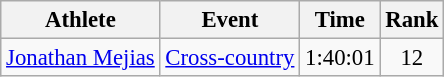<table class=wikitable style="font-size:95%">
<tr>
<th>Athlete</th>
<th>Event</th>
<th>Time</th>
<th>Rank</th>
</tr>
<tr align=center>
<td align=left><a href='#'>Jonathan Mejias</a></td>
<td align=left><a href='#'>Cross-country</a></td>
<td>1:40:01</td>
<td>12</td>
</tr>
</table>
